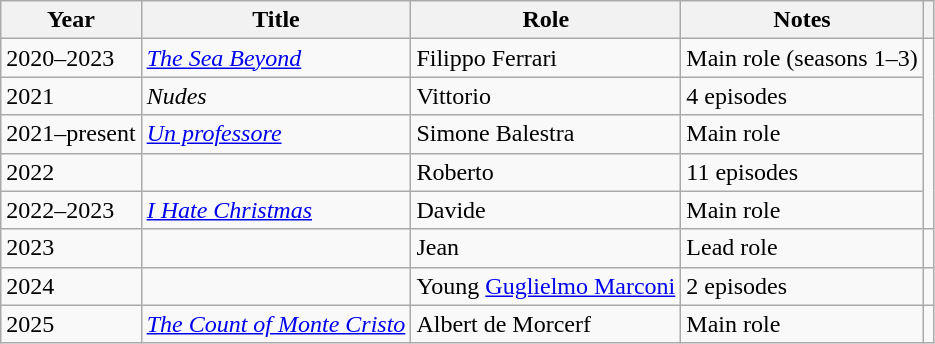<table class="wikitable sortable">
<tr>
<th>Year</th>
<th>Title</th>
<th>Role</th>
<th class="unsortable">Notes</th>
<th class="unsortable"></th>
</tr>
<tr>
<td>2020–2023</td>
<td><em><a href='#'>The Sea Beyond</a></em></td>
<td>Filippo Ferrari</td>
<td>Main role (seasons 1–3)</td>
<td rowspan="5"></td>
</tr>
<tr>
<td>2021</td>
<td><em>Nudes</em></td>
<td>Vittorio</td>
<td>4 episodes</td>
</tr>
<tr>
<td>2021–present</td>
<td><em><a href='#'>Un professore</a></em></td>
<td>Simone Balestra</td>
<td>Main role</td>
</tr>
<tr>
<td>2022</td>
<td><em></em></td>
<td>Roberto</td>
<td>11 episodes</td>
</tr>
<tr>
<td>2022–2023</td>
<td><em><a href='#'>I Hate Christmas</a></em></td>
<td>Davide</td>
<td>Main role</td>
</tr>
<tr>
<td>2023</td>
<td><em></em></td>
<td>Jean</td>
<td>Lead role</td>
<td></td>
</tr>
<tr>
<td>2024</td>
<td><em></em></td>
<td>Young <a href='#'>Guglielmo Marconi</a></td>
<td>2 episodes</td>
<td></td>
</tr>
<tr>
<td>2025</td>
<td><em><a href='#'>The Count of Monte Cristo</a></em></td>
<td>Albert de Morcerf</td>
<td>Main role</td>
<td></td>
</tr>
</table>
